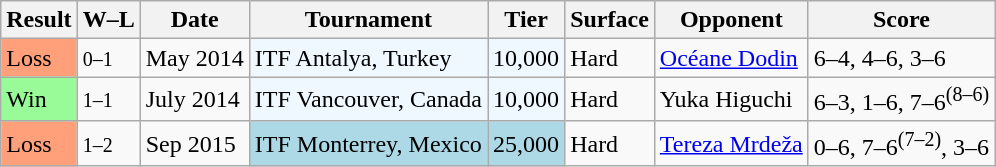<table class="sortable wikitable">
<tr>
<th>Result</th>
<th class="unsortable">W–L</th>
<th>Date</th>
<th>Tournament</th>
<th>Tier</th>
<th>Surface</th>
<th>Opponent</th>
<th class="unsortable">Score</th>
</tr>
<tr>
<td style="background:#ffa07a;">Loss</td>
<td><small>0–1</small></td>
<td>May 2014</td>
<td style="background:#f0f8ff;">ITF Antalya, Turkey</td>
<td style="background:#f0f8ff;">10,000</td>
<td>Hard</td>
<td> <a href='#'>Océane Dodin</a></td>
<td>6–4, 4–6, 3–6</td>
</tr>
<tr>
<td style="background:#98fb98;">Win</td>
<td><small>1–1</small></td>
<td>July 2014</td>
<td style="background:#f0f8ff;">ITF Vancouver, Canada</td>
<td style="background:#f0f8ff;">10,000</td>
<td>Hard</td>
<td> Yuka Higuchi</td>
<td>6–3, 1–6, 7–6<sup>(8–6)</sup></td>
</tr>
<tr>
<td style="background:#ffa07a;">Loss</td>
<td><small>1–2</small></td>
<td>Sep 2015</td>
<td style="background:lightblue;">ITF Monterrey, Mexico</td>
<td style="background:lightblue;">25,000</td>
<td>Hard</td>
<td> <a href='#'>Tereza Mrdeža</a></td>
<td>0–6, 7–6<sup>(7–2)</sup>, 3–6</td>
</tr>
</table>
